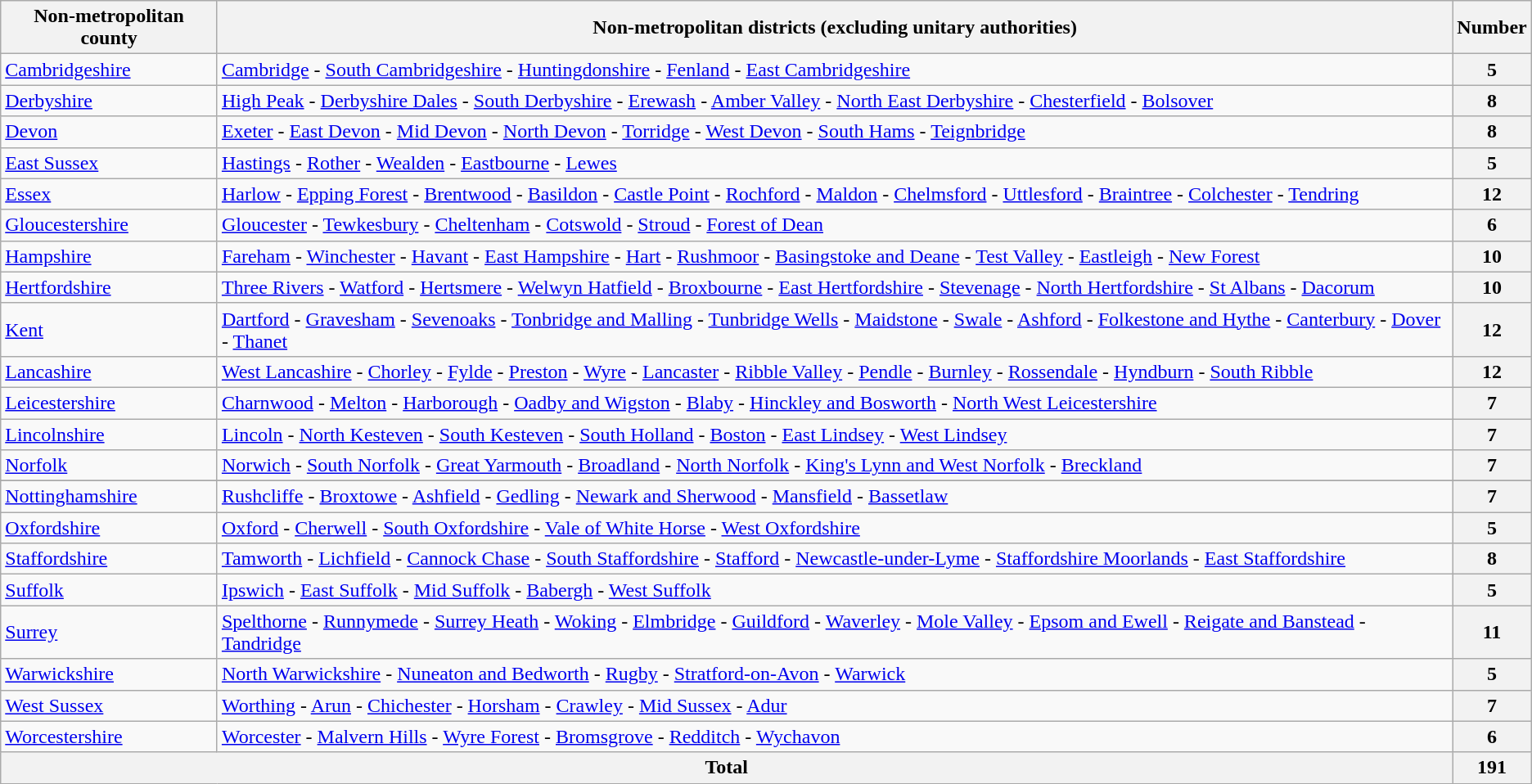<table class="wikitable">
<tr>
<th>Non-metropolitan county</th>
<th>Non-metropolitan districts (excluding unitary authorities)</th>
<th>Number</th>
</tr>
<tr>
<td><a href='#'>Cambridgeshire</a></td>
<td><a href='#'>Cambridge</a> - <a href='#'>South Cambridgeshire</a> - <a href='#'>Huntingdonshire</a> - <a href='#'>Fenland</a> - <a href='#'>East Cambridgeshire</a></td>
<th>5</th>
</tr>
<tr>
<td><a href='#'>Derbyshire</a></td>
<td><a href='#'>High Peak</a> - <a href='#'>Derbyshire Dales</a> - <a href='#'>South Derbyshire</a> - <a href='#'>Erewash</a> - <a href='#'>Amber Valley</a> - <a href='#'>North East Derbyshire</a> - <a href='#'>Chesterfield</a> - <a href='#'>Bolsover</a></td>
<th>8</th>
</tr>
<tr>
<td><a href='#'>Devon</a></td>
<td><a href='#'>Exeter</a> - <a href='#'>East Devon</a> - <a href='#'>Mid Devon</a> - <a href='#'>North Devon</a> - <a href='#'>Torridge</a> - <a href='#'>West Devon</a> - <a href='#'>South Hams</a> - <a href='#'>Teignbridge</a></td>
<th>8</th>
</tr>
<tr>
<td><a href='#'>East Sussex</a></td>
<td><a href='#'>Hastings</a> - <a href='#'>Rother</a> - <a href='#'>Wealden</a> - <a href='#'>Eastbourne</a> - <a href='#'>Lewes</a></td>
<th>5</th>
</tr>
<tr>
<td><a href='#'>Essex</a></td>
<td><a href='#'>Harlow</a> - <a href='#'>Epping Forest</a> - <a href='#'>Brentwood</a> - <a href='#'>Basildon</a> - <a href='#'>Castle Point</a> - <a href='#'>Rochford</a> - <a href='#'>Maldon</a> - <a href='#'>Chelmsford</a> - <a href='#'>Uttlesford</a> - <a href='#'>Braintree</a> - <a href='#'>Colchester</a> - <a href='#'>Tendring</a></td>
<th>12</th>
</tr>
<tr>
<td><a href='#'>Gloucestershire</a></td>
<td><a href='#'>Gloucester</a> - <a href='#'>Tewkesbury</a> - <a href='#'>Cheltenham</a> - <a href='#'>Cotswold</a> - <a href='#'>Stroud</a> - <a href='#'>Forest of Dean</a></td>
<th>6</th>
</tr>
<tr>
<td><a href='#'>Hampshire</a></td>
<td><a href='#'>Fareham</a> - <a href='#'>Winchester</a> - <a href='#'>Havant</a> - <a href='#'>East Hampshire</a> - <a href='#'>Hart</a> - <a href='#'>Rushmoor</a> - <a href='#'>Basingstoke and Deane</a> - <a href='#'>Test Valley</a> - <a href='#'>Eastleigh</a> - <a href='#'>New Forest</a></td>
<th>10</th>
</tr>
<tr>
<td><a href='#'>Hertfordshire</a></td>
<td><a href='#'>Three Rivers</a> - <a href='#'>Watford</a> - <a href='#'>Hertsmere</a> - <a href='#'>Welwyn Hatfield</a> - <a href='#'>Broxbourne</a> - <a href='#'>East Hertfordshire</a> - <a href='#'>Stevenage</a> - <a href='#'>North Hertfordshire</a> - <a href='#'>St Albans</a> - <a href='#'>Dacorum</a></td>
<th>10</th>
</tr>
<tr>
<td><a href='#'>Kent</a></td>
<td><a href='#'>Dartford</a> - <a href='#'>Gravesham</a> - <a href='#'>Sevenoaks</a> - <a href='#'>Tonbridge and Malling</a> - <a href='#'>Tunbridge Wells</a> - <a href='#'>Maidstone</a> - <a href='#'>Swale</a> - <a href='#'>Ashford</a> - <a href='#'>Folkestone and Hythe</a> - <a href='#'>Canterbury</a> - <a href='#'>Dover</a> - <a href='#'>Thanet</a></td>
<th>12</th>
</tr>
<tr>
<td><a href='#'>Lancashire</a></td>
<td><a href='#'>West Lancashire</a> - <a href='#'>Chorley</a> - <a href='#'>Fylde</a> - <a href='#'>Preston</a> - <a href='#'>Wyre</a> - <a href='#'>Lancaster</a> - <a href='#'>Ribble Valley</a> - <a href='#'>Pendle</a> - <a href='#'>Burnley</a> - <a href='#'>Rossendale</a> - <a href='#'>Hyndburn</a> - <a href='#'>South Ribble</a></td>
<th>12</th>
</tr>
<tr>
<td><a href='#'>Leicestershire</a></td>
<td><a href='#'>Charnwood</a> - <a href='#'>Melton</a> - <a href='#'>Harborough</a> - <a href='#'>Oadby and Wigston</a> - <a href='#'>Blaby</a> - <a href='#'>Hinckley and Bosworth</a> - <a href='#'>North West Leicestershire</a></td>
<th>7</th>
</tr>
<tr>
<td><a href='#'>Lincolnshire</a></td>
<td><a href='#'>Lincoln</a> - <a href='#'>North Kesteven</a> - <a href='#'>South Kesteven</a> - <a href='#'>South Holland</a> - <a href='#'>Boston</a> - <a href='#'>East Lindsey</a> - <a href='#'>West Lindsey</a></td>
<th>7</th>
</tr>
<tr>
<td><a href='#'>Norfolk</a></td>
<td><a href='#'>Norwich</a> - <a href='#'>South Norfolk</a> - <a href='#'>Great Yarmouth</a> - <a href='#'>Broadland</a> - <a href='#'>North Norfolk</a> - <a href='#'>King's Lynn and West Norfolk</a> - <a href='#'>Breckland</a></td>
<th>7</th>
</tr>
<tr>
</tr>
<tr>
<td><a href='#'>Nottinghamshire</a></td>
<td><a href='#'>Rushcliffe</a> - <a href='#'>Broxtowe</a> - <a href='#'>Ashfield</a> - <a href='#'>Gedling</a> - <a href='#'>Newark and Sherwood</a> - <a href='#'>Mansfield</a> - <a href='#'>Bassetlaw</a></td>
<th>7</th>
</tr>
<tr>
<td><a href='#'>Oxfordshire</a></td>
<td><a href='#'>Oxford</a> - <a href='#'>Cherwell</a> - <a href='#'>South Oxfordshire</a> - <a href='#'>Vale of White Horse</a> - <a href='#'>West Oxfordshire</a></td>
<th>5</th>
</tr>
<tr>
<td><a href='#'>Staffordshire</a></td>
<td><a href='#'>Tamworth</a> - <a href='#'>Lichfield</a> - <a href='#'>Cannock Chase</a> - <a href='#'>South Staffordshire</a> - <a href='#'>Stafford</a> - <a href='#'>Newcastle-under-Lyme</a> - <a href='#'>Staffordshire Moorlands</a> - <a href='#'>East Staffordshire</a></td>
<th>8</th>
</tr>
<tr>
<td><a href='#'>Suffolk</a></td>
<td><a href='#'>Ipswich</a> - <a href='#'>East Suffolk</a> - <a href='#'>Mid Suffolk</a> - <a href='#'>Babergh</a> - <a href='#'>West Suffolk</a></td>
<th>5</th>
</tr>
<tr>
<td><a href='#'>Surrey</a></td>
<td><a href='#'>Spelthorne</a> - <a href='#'>Runnymede</a> - <a href='#'>Surrey Heath</a> - <a href='#'>Woking</a> - <a href='#'>Elmbridge</a> - <a href='#'>Guildford</a> - <a href='#'>Waverley</a> - <a href='#'>Mole Valley</a> - <a href='#'>Epsom and Ewell</a> - <a href='#'>Reigate and Banstead</a> - <a href='#'>Tandridge</a></td>
<th>11</th>
</tr>
<tr>
<td><a href='#'>Warwickshire</a></td>
<td><a href='#'>North Warwickshire</a> - <a href='#'>Nuneaton and Bedworth</a> - <a href='#'>Rugby</a> - <a href='#'>Stratford-on-Avon</a> - <a href='#'>Warwick</a></td>
<th>5</th>
</tr>
<tr>
<td><a href='#'>West Sussex</a></td>
<td><a href='#'>Worthing</a> - <a href='#'>Arun</a> - <a href='#'>Chichester</a> - <a href='#'>Horsham</a> - <a href='#'>Crawley</a> - <a href='#'>Mid Sussex</a> - <a href='#'>Adur</a></td>
<th>7</th>
</tr>
<tr>
<td><a href='#'>Worcestershire</a></td>
<td><a href='#'>Worcester</a> - <a href='#'>Malvern Hills</a> - <a href='#'>Wyre Forest</a> - <a href='#'>Bromsgrove</a> - <a href='#'>Redditch</a> - <a href='#'>Wychavon</a></td>
<th>6</th>
</tr>
<tr>
<th colspan="2">Total</th>
<th>191</th>
</tr>
</table>
